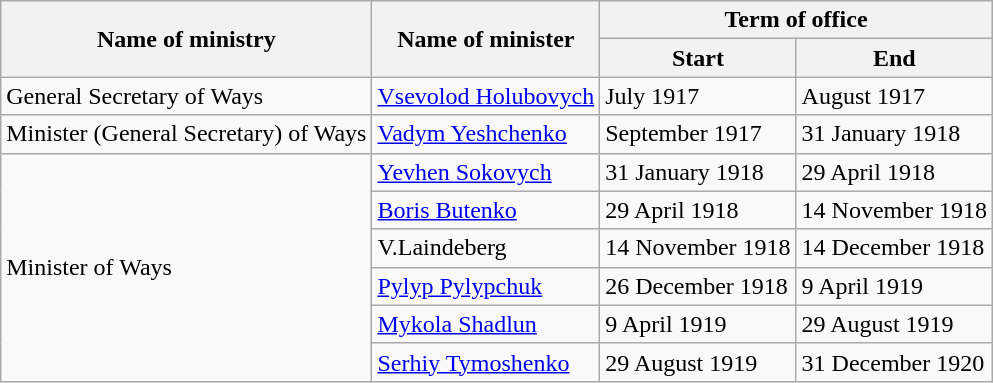<table class="wikitable">
<tr>
<th rowspan="2">Name of ministry</th>
<th rowspan="2">Name of minister</th>
<th colspan="2">Term of office</th>
</tr>
<tr>
<th>Start</th>
<th>End</th>
</tr>
<tr>
<td>General Secretary of Ways</td>
<td><a href='#'>Vsevolod Holubovych</a></td>
<td>July 1917</td>
<td>August 1917</td>
</tr>
<tr>
<td>Minister (General Secretary) of Ways</td>
<td><a href='#'>Vadym Yeshchenko</a></td>
<td>September 1917</td>
<td>31 January 1918</td>
</tr>
<tr>
<td rowspan=6>Minister of Ways</td>
<td><a href='#'>Yevhen Sokovych</a></td>
<td>31 January 1918</td>
<td>29 April 1918</td>
</tr>
<tr>
<td><a href='#'>Boris Butenko</a></td>
<td>29 April 1918</td>
<td>14 November 1918</td>
</tr>
<tr>
<td>V.Laindeberg</td>
<td>14 November 1918</td>
<td>14 December 1918</td>
</tr>
<tr>
<td><a href='#'>Pylyp Pylypchuk</a></td>
<td>26 December 1918</td>
<td>9 April 1919</td>
</tr>
<tr>
<td><a href='#'>Mykola Shadlun</a></td>
<td>9 April 1919</td>
<td>29 August 1919</td>
</tr>
<tr>
<td><a href='#'>Serhiy Tymoshenko</a></td>
<td>29 August 1919</td>
<td>31 December 1920</td>
</tr>
</table>
